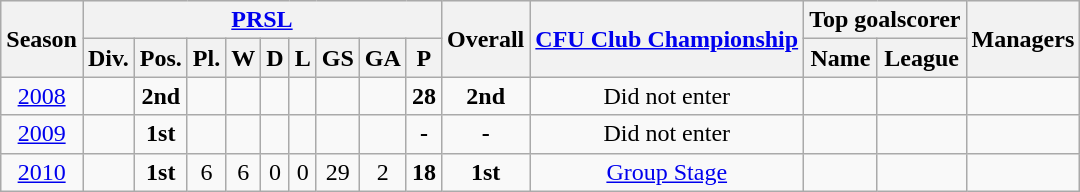<table class="wikitable">
<tr style="background:#efefef;">
<th rowspan="2">Season</th>
<th colspan="9"><a href='#'>PRSL</a></th>
<th rowspan="2">Overall</th>
<th rowspan="2"><a href='#'>CFU Club Championship</a></th>
<th colspan="2">Top goalscorer</th>
<th rowspan="2">Managers</th>
</tr>
<tr>
<th>Div.</th>
<th>Pos.</th>
<th>Pl.</th>
<th>W</th>
<th>D</th>
<th>L</th>
<th>GS</th>
<th>GA</th>
<th>P</th>
<th>Name</th>
<th>League</th>
</tr>
<tr>
<td align=center><a href='#'>2008</a></td>
<td align=center></td>
<td align=center><strong>2nd</strong></td>
<td align=center></td>
<td align=center></td>
<td align=center></td>
<td align=center></td>
<td align=center></td>
<td align=center></td>
<td align=center><strong>28</strong></td>
<td align=center><strong>2nd</strong></td>
<td align=center>Did not enter</td>
<td align=center></td>
<td align=center></td>
<td align=center></td>
</tr>
<tr>
<td align=center><a href='#'>2009</a></td>
<td align=center></td>
<td align=center><strong>1st</strong></td>
<td align=center></td>
<td align=center></td>
<td align=center></td>
<td align=center></td>
<td align=center></td>
<td align=center></td>
<td align=center><strong>-</strong></td>
<td align=center><strong>-</strong></td>
<td align=center>Did not enter</td>
<td align=center></td>
<td align=center></td>
<td align=center></td>
</tr>
<tr>
<td align=center><a href='#'>2010</a></td>
<td align=center></td>
<td align=center><strong>1st</strong></td>
<td align=center>6</td>
<td align=center>6</td>
<td align=center>0</td>
<td align=center>0</td>
<td align=center>29</td>
<td align=center>2</td>
<td align=center><strong>18</strong></td>
<td align=center><strong>1st</strong></td>
<td align=center><a href='#'>Group Stage</a></td>
<td align=center></td>
<td align=center></td>
<td align=center></td>
</tr>
</table>
